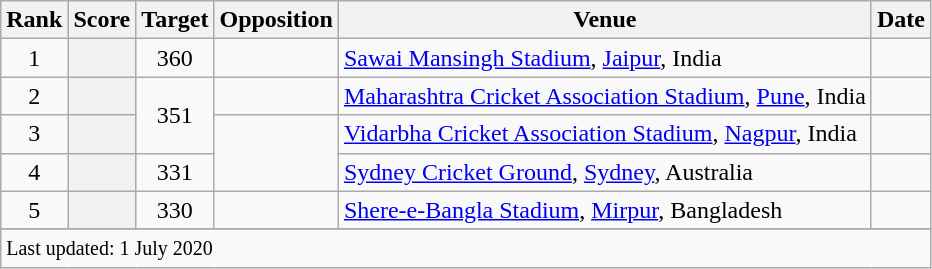<table class="wikitable sortable">
<tr>
<th scope=col>Rank</th>
<th scope=col>Score</th>
<th scope=col>Target</th>
<th scope=col>Opposition</th>
<th scope=col>Venue</th>
<th scope=col>Date</th>
</tr>
<tr>
<td align=center>1</td>
<th scope=row style=text-align:center;></th>
<td align=center>360</td>
<td></td>
<td><a href='#'>Sawai Mansingh Stadium</a>, <a href='#'>Jaipur</a>, India</td>
<td></td>
</tr>
<tr>
<td align=center>2</td>
<th scope=row style=text-align:center;></th>
<td align=center rowspan=2>351</td>
<td></td>
<td><a href='#'>Maharashtra Cricket Association Stadium</a>, <a href='#'>Pune</a>, India</td>
<td></td>
</tr>
<tr>
<td align=center>3</td>
<th scope=row style=text-align:center;></th>
<td rowspan=2></td>
<td><a href='#'>Vidarbha Cricket Association Stadium</a>, <a href='#'>Nagpur</a>, India</td>
<td></td>
</tr>
<tr>
<td align=center>4</td>
<th scope=row style=text-align:center;></th>
<td align=center>331</td>
<td><a href='#'>Sydney Cricket Ground</a>, <a href='#'>Sydney</a>, Australia</td>
<td></td>
</tr>
<tr>
<td align=center>5</td>
<th scope=row style=text-align:center;></th>
<td align=center>330</td>
<td></td>
<td><a href='#'>Shere-e-Bangla Stadium</a>, <a href='#'>Mirpur</a>, Bangladesh</td>
<td></td>
</tr>
<tr>
</tr>
<tr class=sortbottom>
<td colspan=6><small>Last updated: 1 July 2020</small></td>
</tr>
</table>
